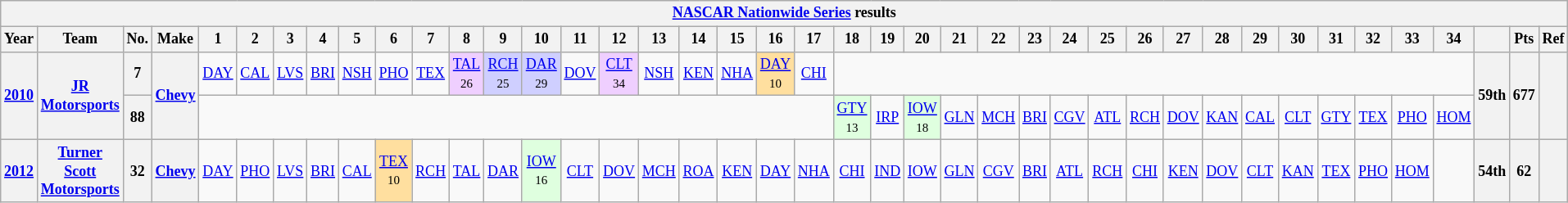<table class="wikitable" style="text-align:center; font-size:75%">
<tr>
<th colspan=42><a href='#'>NASCAR Nationwide Series</a> results</th>
</tr>
<tr>
<th>Year</th>
<th>Team</th>
<th>No.</th>
<th>Make</th>
<th>1</th>
<th>2</th>
<th>3</th>
<th>4</th>
<th>5</th>
<th>6</th>
<th>7</th>
<th>8</th>
<th>9</th>
<th>10</th>
<th>11</th>
<th>12</th>
<th>13</th>
<th>14</th>
<th>15</th>
<th>16</th>
<th>17</th>
<th>18</th>
<th>19</th>
<th>20</th>
<th>21</th>
<th>22</th>
<th>23</th>
<th>24</th>
<th>25</th>
<th>26</th>
<th>27</th>
<th>28</th>
<th>29</th>
<th>30</th>
<th>31</th>
<th>32</th>
<th>33</th>
<th>34</th>
<th></th>
<th>Pts</th>
<th>Ref</th>
</tr>
<tr>
<th rowspan=2><a href='#'>2010</a></th>
<th rowspan=2><a href='#'>JR Motorsports</a></th>
<th>7</th>
<th rowspan=2><a href='#'>Chevy</a></th>
<td><a href='#'>DAY</a></td>
<td><a href='#'>CAL</a></td>
<td><a href='#'>LVS</a></td>
<td><a href='#'>BRI</a></td>
<td><a href='#'>NSH</a></td>
<td><a href='#'>PHO</a></td>
<td><a href='#'>TEX</a></td>
<td style="background:#EFCFFF;"><a href='#'>TAL</a><br><small>26</small></td>
<td style="background:#CFCFFF;"><a href='#'>RCH</a><br><small>25</small></td>
<td style="background:#CFCFFF;"><a href='#'>DAR</a><br><small>29</small></td>
<td><a href='#'>DOV</a></td>
<td style="background:#EFCFFF;"><a href='#'>CLT</a><br><small>34</small></td>
<td><a href='#'>NSH</a></td>
<td><a href='#'>KEN</a></td>
<td><a href='#'>NHA</a></td>
<td style="background:#FFDF9F;"><a href='#'>DAY</a><br><small>10</small></td>
<td><a href='#'>CHI</a></td>
<td colspan=17></td>
<th rowspan=2>59th</th>
<th rowspan=2>677</th>
<th rowspan=2></th>
</tr>
<tr>
<th>88</th>
<td colspan=17></td>
<td style="background:#DFFFDF;"><a href='#'>GTY</a><br><small>13</small></td>
<td><a href='#'>IRP</a></td>
<td style="background:#DFFFDF;"><a href='#'>IOW</a><br><small>18</small></td>
<td><a href='#'>GLN</a></td>
<td><a href='#'>MCH</a></td>
<td><a href='#'>BRI</a></td>
<td><a href='#'>CGV</a></td>
<td><a href='#'>ATL</a></td>
<td><a href='#'>RCH</a></td>
<td><a href='#'>DOV</a></td>
<td><a href='#'>KAN</a></td>
<td><a href='#'>CAL</a></td>
<td><a href='#'>CLT</a></td>
<td><a href='#'>GTY</a></td>
<td><a href='#'>TEX</a></td>
<td><a href='#'>PHO</a></td>
<td><a href='#'>HOM</a></td>
</tr>
<tr>
<th><a href='#'>2012</a></th>
<th><a href='#'>Turner Scott Motorsports</a></th>
<th>32</th>
<th><a href='#'>Chevy</a></th>
<td><a href='#'>DAY</a></td>
<td><a href='#'>PHO</a></td>
<td><a href='#'>LVS</a></td>
<td><a href='#'>BRI</a></td>
<td><a href='#'>CAL</a></td>
<td style="background:#FFDF9F;"><a href='#'>TEX</a><br><small>10</small></td>
<td><a href='#'>RCH</a></td>
<td><a href='#'>TAL</a></td>
<td><a href='#'>DAR</a></td>
<td style="background:#DFFFDF;"><a href='#'>IOW</a><br><small>16</small></td>
<td><a href='#'>CLT</a></td>
<td><a href='#'>DOV</a></td>
<td><a href='#'>MCH</a></td>
<td><a href='#'>ROA</a></td>
<td><a href='#'>KEN</a></td>
<td><a href='#'>DAY</a></td>
<td><a href='#'>NHA</a></td>
<td><a href='#'>CHI</a></td>
<td><a href='#'>IND</a></td>
<td><a href='#'>IOW</a></td>
<td><a href='#'>GLN</a></td>
<td><a href='#'>CGV</a></td>
<td><a href='#'>BRI</a></td>
<td><a href='#'>ATL</a></td>
<td><a href='#'>RCH</a></td>
<td><a href='#'>CHI</a></td>
<td><a href='#'>KEN</a></td>
<td><a href='#'>DOV</a></td>
<td><a href='#'>CLT</a></td>
<td><a href='#'>KAN</a></td>
<td><a href='#'>TEX</a></td>
<td><a href='#'>PHO</a></td>
<td><a href='#'>HOM</a></td>
<td></td>
<th>54th</th>
<th>62</th>
<th></th>
</tr>
</table>
